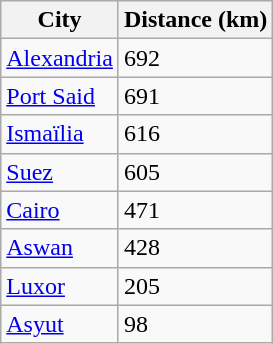<table class="wikitable">
<tr>
<th>City</th>
<th>Distance (km)</th>
</tr>
<tr>
<td><a href='#'>Alexandria</a></td>
<td>692</td>
</tr>
<tr>
<td><a href='#'>Port Said</a></td>
<td>691</td>
</tr>
<tr>
<td><a href='#'>Ismaïlia</a></td>
<td>616</td>
</tr>
<tr>
<td><a href='#'>Suez</a></td>
<td>605</td>
</tr>
<tr>
<td><a href='#'>Cairo</a></td>
<td>471</td>
</tr>
<tr>
<td><a href='#'>Aswan</a></td>
<td>428</td>
</tr>
<tr>
<td><a href='#'>Luxor</a></td>
<td>205</td>
</tr>
<tr>
<td><a href='#'>Asyut</a></td>
<td>98</td>
</tr>
</table>
